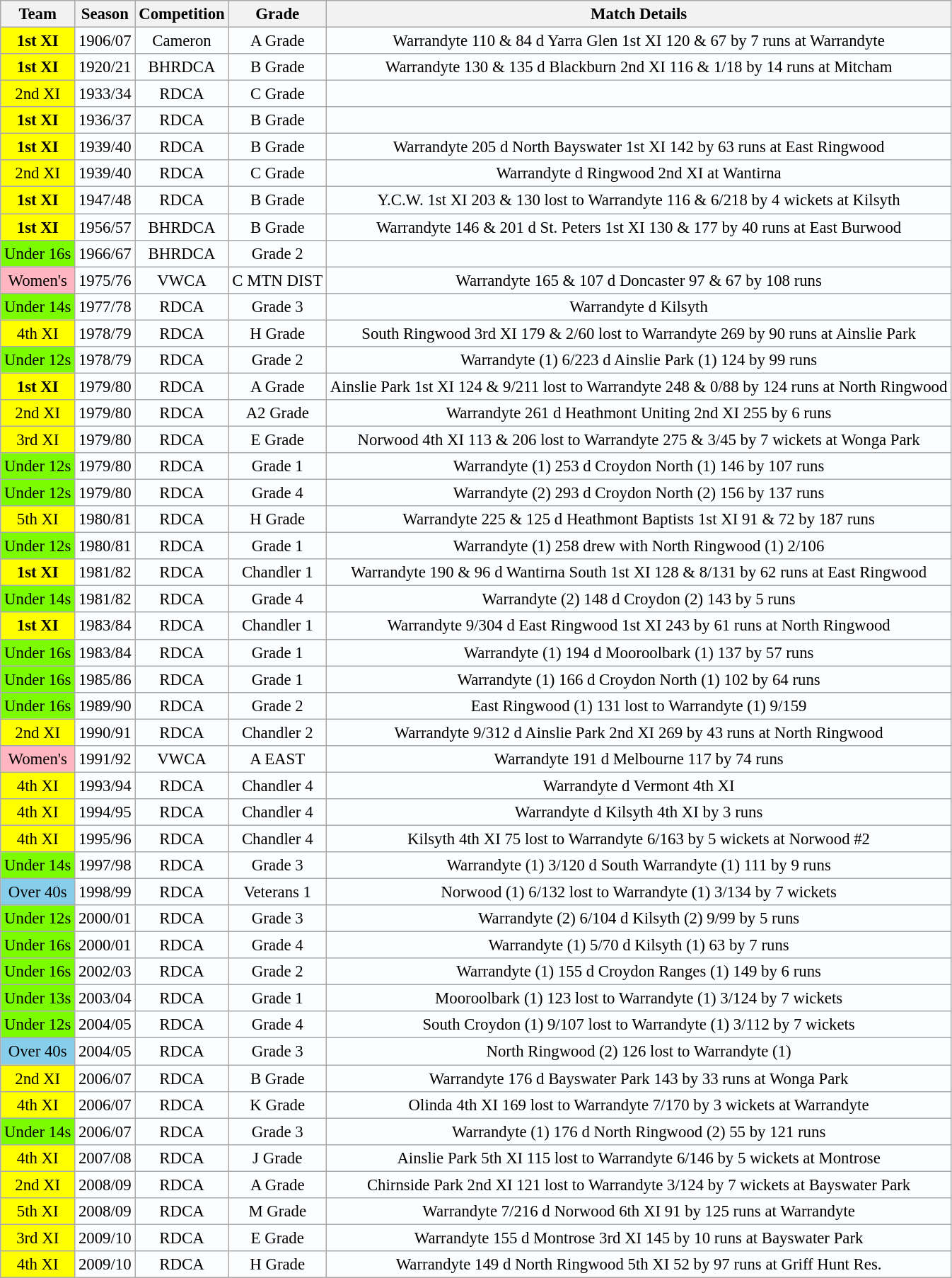<table class="wikitable" style="background:#fcfdff; font-size:95%;">
<tr>
<th>Team</th>
<th>Season</th>
<th>Competition</th>
<th>Grade</th>
<th>Match Details</th>
</tr>
<tr>
<td style="background: Yellow; text-align:center;"><strong>1st XI</strong></td>
<td align=center>1906/07</td>
<td align=center>Cameron</td>
<td align=center>A Grade</td>
<td align=center>Warrandyte 110 & 84 d Yarra Glen 1st XI 120 & 67 by 7 runs at Warrandyte</td>
</tr>
<tr>
<td style="background: Yellow; text-align:center;"><strong>1st XI</strong></td>
<td align=center>1920/21</td>
<td align=center>BHRDCA</td>
<td align=center>B Grade</td>
<td align=center>Warrandyte 130 & 135 d Blackburn 2nd XI 116 & 1/18 by 14 runs at Mitcham</td>
</tr>
<tr>
<td style="background: Yellow; text-align:center;">2nd XI</td>
<td align=center>1933/34</td>
<td align=center>RDCA</td>
<td align=center>C Grade</td>
<td align=center></td>
</tr>
<tr>
<td style="background: Yellow; text-align:center;"><strong>1st XI</strong></td>
<td align=center>1936/37</td>
<td align=center>RDCA</td>
<td align=center>B Grade</td>
<td align=center></td>
</tr>
<tr>
<td style="background: Yellow; text-align:center;"><strong>1st XI</strong></td>
<td align=center>1939/40</td>
<td align=center>RDCA</td>
<td align=center>B Grade</td>
<td align=center>Warrandyte 205 d North Bayswater 1st XI 142 by 63 runs at East Ringwood</td>
</tr>
<tr>
<td style="background: Yellow; text-align:center;">2nd XI</td>
<td align=center>1939/40</td>
<td align=center>RDCA</td>
<td align=center>C Grade</td>
<td align=center>Warrandyte d Ringwood 2nd XI at Wantirna</td>
</tr>
<tr>
<td style="background: Yellow; text-align:center;"><strong>1st XI</strong></td>
<td align=center>1947/48</td>
<td align=center>RDCA</td>
<td align=center>B Grade</td>
<td align=center>Y.C.W. 1st XI 203 & 130 lost to Warrandyte 116 & 6/218 by 4 wickets at Kilsyth</td>
</tr>
<tr>
<td style="background: Yellow; text-align:center;"><strong>1st XI</strong></td>
<td align=center>1956/57</td>
<td align=center>BHRDCA</td>
<td align=center>B Grade</td>
<td align=center>Warrandyte 146 & 201 d St. Peters 1st XI 130 & 177 by 40 runs at East Burwood</td>
</tr>
<tr>
<td style="background: LawnGreen; text-align:center;">Under 16s</td>
<td align=center>1966/67</td>
<td align=center>BHRDCA</td>
<td align=center>Grade 2</td>
<td align=center></td>
</tr>
<tr>
<td style="background: LightPink; text-align:center;">Women's</td>
<td align=center>1975/76</td>
<td align=center>VWCA</td>
<td align=center>C MTN DIST</td>
<td align=center>Warrandyte 165 & 107 d Doncaster 97 & 67 by 108 runs</td>
</tr>
<tr>
<td style="background: LawnGreen; text-align:center;">Under 14s</td>
<td align=center>1977/78</td>
<td align=center>RDCA</td>
<td align=center>Grade 3</td>
<td align=center>Warrandyte d Kilsyth</td>
</tr>
<tr>
<td style="background: Yellow; text-align:center;">4th XI</td>
<td align=center>1978/79</td>
<td align=center>RDCA</td>
<td align=center>H Grade</td>
<td align=center>South Ringwood 3rd XI 179 & 2/60 lost to Warrandyte 269 by 90 runs at Ainslie Park</td>
</tr>
<tr>
<td style="background: LawnGreen; text-align:center;">Under 12s</td>
<td align=center>1978/79</td>
<td align=center>RDCA</td>
<td align=center>Grade 2</td>
<td align=center>Warrandyte (1) 6/223 d Ainslie Park (1) 124 by 99 runs</td>
</tr>
<tr>
<td style="background: Yellow; text-align:center;"><strong>1st XI</strong></td>
<td align=center>1979/80</td>
<td align=center>RDCA</td>
<td align=center>A Grade</td>
<td align=center>Ainslie Park 1st XI 124 & 9/211 lost to Warrandyte 248 & 0/88 by 124 runs at North Ringwood</td>
</tr>
<tr>
<td style="background: Yellow; text-align:center;">2nd XI</td>
<td align=center>1979/80</td>
<td align=center>RDCA</td>
<td align=center>A2 Grade</td>
<td align=center>Warrandyte 261 d Heathmont Uniting 2nd XI 255 by 6 runs</td>
</tr>
<tr>
<td style="background: Yellow; text-align:center;">3rd XI</td>
<td align=center>1979/80</td>
<td align=center>RDCA</td>
<td align=center>E Grade</td>
<td align=center>Norwood 4th XI 113 & 206 lost to Warrandyte 275 & 3/45 by 7 wickets at Wonga Park</td>
</tr>
<tr>
<td style="background: LawnGreen; text-align:center;">Under 12s</td>
<td align=center>1979/80</td>
<td align=center>RDCA</td>
<td align=center>Grade 1</td>
<td align=center>Warrandyte (1) 253 d Croydon North (1) 146 by 107 runs</td>
</tr>
<tr>
<td style="background: LawnGreen; text-align:center;">Under 12s</td>
<td align=center>1979/80</td>
<td align=center>RDCA</td>
<td align=center>Grade 4</td>
<td align=center>Warrandyte (2) 293 d Croydon North (2) 156 by 137 runs</td>
</tr>
<tr>
<td style="background: Yellow; text-align:center;">5th XI</td>
<td align=center>1980/81</td>
<td align=center>RDCA</td>
<td align=center>H Grade</td>
<td align=center>Warrandyte 225 & 125 d Heathmont Baptists 1st XI 91 & 72 by 187 runs</td>
</tr>
<tr>
<td style="background: LawnGreen; text-align:center;">Under 12s</td>
<td align=center>1980/81</td>
<td align=center>RDCA</td>
<td align=center>Grade 1</td>
<td align=center>Warrandyte (1) 258 drew with North Ringwood (1) 2/106</td>
</tr>
<tr>
<td style="background: Yellow; text-align:center;"><strong>1st XI</strong></td>
<td align=center>1981/82</td>
<td align=center>RDCA</td>
<td align=center>Chandler 1</td>
<td align=center>Warrandyte 190 & 96 d Wantirna South 1st XI 128 & 8/131 by 62 runs at East Ringwood</td>
</tr>
<tr>
<td style="background: LawnGreen; text-align:center;">Under 14s</td>
<td align=center>1981/82</td>
<td align=center>RDCA</td>
<td align=center>Grade 4</td>
<td align=center>Warrandyte (2) 148 d Croydon (2) 143 by 5 runs</td>
</tr>
<tr>
<td style="background: Yellow; text-align:center;"><strong>1st XI</strong></td>
<td align=center>1983/84</td>
<td align=center>RDCA</td>
<td align=center>Chandler 1</td>
<td align=center>Warrandyte 9/304 d East Ringwood 1st XI 243 by 61 runs at North Ringwood</td>
</tr>
<tr>
<td style="background: LawnGreen; text-align:center;">Under 16s</td>
<td align=center>1983/84</td>
<td align=center>RDCA</td>
<td align=center>Grade 1</td>
<td align=center>Warrandyte (1) 194 d Mooroolbark (1) 137 by 57 runs</td>
</tr>
<tr>
<td style="background: LawnGreen; text-align:center;">Under 16s</td>
<td align=center>1985/86</td>
<td align=center>RDCA</td>
<td align=center>Grade 1</td>
<td align=center>Warrandyte (1) 166 d Croydon North (1) 102 by 64 runs</td>
</tr>
<tr>
<td style="background: LawnGreen; text-align:center;">Under 16s</td>
<td align=center>1989/90</td>
<td align=center>RDCA</td>
<td align=center>Grade 2</td>
<td align=center>East Ringwood (1) 131 lost to Warrandyte (1) 9/159</td>
</tr>
<tr>
<td style="background: Yellow; text-align:center;">2nd XI</td>
<td align=center>1990/91</td>
<td align=center>RDCA</td>
<td align=center>Chandler 2</td>
<td align=center>Warrandyte 9/312 d Ainslie Park 2nd XI 269 by 43 runs at North Ringwood</td>
</tr>
<tr>
<td style="background: LightPink; text-align:center;">Women's</td>
<td align=center>1991/92</td>
<td align=center>VWCA</td>
<td align=center>A EAST</td>
<td align=center>Warrandyte 191 d Melbourne 117 by 74 runs</td>
</tr>
<tr>
<td style="background: Yellow; text-align:center;">4th XI</td>
<td align=center>1993/94</td>
<td align=center>RDCA</td>
<td align=center>Chandler 4</td>
<td align=center>Warrandyte d Vermont 4th XI</td>
</tr>
<tr>
<td style="background: Yellow; text-align:center;">4th XI</td>
<td align=center>1994/95</td>
<td align=center>RDCA</td>
<td align=center>Chandler 4</td>
<td align=center>Warrandyte d Kilsyth 4th XI by 3 runs</td>
</tr>
<tr>
<td style="background: Yellow; text-align:center;">4th XI</td>
<td align=center>1995/96</td>
<td align=center>RDCA</td>
<td align=center>Chandler 4</td>
<td align=center>Kilsyth 4th XI 75 lost to Warrandyte 6/163 by 5 wickets at Norwood #2</td>
</tr>
<tr>
<td style="background: LawnGreen; text-align:center;">Under 14s</td>
<td align=center>1997/98</td>
<td align=center>RDCA</td>
<td align=center>Grade 3</td>
<td align=center>Warrandyte (1) 3/120 d South Warrandyte (1) 111 by 9 runs</td>
</tr>
<tr>
<td style="background: SkyBlue; text-align:center;">Over 40s</td>
<td align=center>1998/99</td>
<td align=center>RDCA</td>
<td align=center>Veterans 1</td>
<td align=center>Norwood (1) 6/132 lost to Warrandyte (1) 3/134 by 7 wickets</td>
</tr>
<tr>
<td style="background: LawnGreen; text-align:center;">Under 12s</td>
<td align=center>2000/01</td>
<td align=center>RDCA</td>
<td align=center>Grade 3</td>
<td align=center>Warrandyte (2) 6/104 d Kilsyth (2) 9/99 by 5 runs</td>
</tr>
<tr>
<td style="background: LawnGreen; text-align:center;">Under 16s</td>
<td align=center>2000/01</td>
<td align=center>RDCA</td>
<td align=center>Grade 4</td>
<td align=center>Warrandyte (1) 5/70 d Kilsyth (1) 63 by 7 runs</td>
</tr>
<tr>
<td style="background: LawnGreen; text-align:center;">Under 16s</td>
<td align=center>2002/03</td>
<td align=center>RDCA</td>
<td align=center>Grade 2</td>
<td align=center>Warrandyte (1) 155 d Croydon Ranges (1) 149 by 6 runs</td>
</tr>
<tr>
<td style="background: LawnGreen; text-align:center;">Under 13s</td>
<td align=center>2003/04</td>
<td align=center>RDCA</td>
<td align=center>Grade 1</td>
<td align=center>Mooroolbark (1) 123 lost to Warrandyte (1) 3/124 by 7 wickets</td>
</tr>
<tr>
<td style="background: LawnGreen; text-align:center;">Under 12s</td>
<td align=center>2004/05</td>
<td align=center>RDCA</td>
<td align=center>Grade 4</td>
<td align=center>South Croydon (1) 9/107 lost to Warrandyte (1) 3/112 by 7 wickets</td>
</tr>
<tr>
<td style="background: SkyBlue; text-align:center;">Over 40s</td>
<td align=center>2004/05</td>
<td align=center>RDCA</td>
<td align=center>Grade 3</td>
<td align=center>North Ringwood (2) 126 lost to Warrandyte (1)</td>
</tr>
<tr>
<td style="background: Yellow; text-align:center;">2nd XI</td>
<td align=center>2006/07</td>
<td align=center>RDCA</td>
<td align=center>B Grade</td>
<td align=center>Warrandyte 176 d Bayswater Park 143 by 33 runs at Wonga Park</td>
</tr>
<tr>
<td style="background: Yellow; text-align:center;">4th XI</td>
<td align=center>2006/07</td>
<td align=center>RDCA</td>
<td align=center>K Grade</td>
<td align=center>Olinda 4th XI 169 lost to Warrandyte 7/170 by 3 wickets at Warrandyte</td>
</tr>
<tr>
<td style="background: LawnGreen; text-align:center;">Under 14s</td>
<td align=center>2006/07</td>
<td align=center>RDCA</td>
<td align=center>Grade 3</td>
<td align=center>Warrandyte (1) 176 d North Ringwood (2) 55 by 121 runs</td>
</tr>
<tr>
<td style="background: Yellow; text-align:center;">4th XI</td>
<td align=center>2007/08</td>
<td align=center>RDCA</td>
<td align=center>J Grade</td>
<td align=center>Ainslie Park 5th XI 115 lost to Warrandyte 6/146 by 5 wickets at Montrose</td>
</tr>
<tr>
<td style="background: Yellow; text-align:center;">2nd XI</td>
<td align=center>2008/09</td>
<td align=center>RDCA</td>
<td align=center>A Grade</td>
<td align=center>Chirnside Park 2nd XI 121 lost to Warrandyte 3/124 by 7 wickets at Bayswater Park</td>
</tr>
<tr>
<td style="background: Yellow; text-align:center;">5th XI</td>
<td align=center>2008/09</td>
<td align=center>RDCA</td>
<td align=center>M Grade</td>
<td align=center>Warrandyte 7/216 d Norwood 6th XI 91 by 125 runs at Warrandyte</td>
</tr>
<tr>
<td style="background: Yellow; text-align:center;">3rd XI</td>
<td align=center>2009/10</td>
<td align=center>RDCA</td>
<td align=center>E Grade</td>
<td align=center>Warrandyte 155 d Montrose 3rd XI 145 by 10 runs at Bayswater Park</td>
</tr>
<tr>
<td style="background: Yellow; text-align:center;">4th XI</td>
<td align=center>2009/10</td>
<td align=center>RDCA</td>
<td align=center>H Grade</td>
<td align=center>Warrandyte 149 d North Ringwood 5th XI 52 by 97 runs at Griff Hunt Res.</td>
</tr>
</table>
